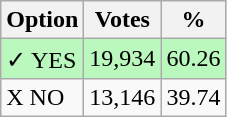<table class="wikitable">
<tr>
<th>Option</th>
<th>Votes</th>
<th>%</th>
</tr>
<tr>
<td style=background:#bbf8be>✓ YES</td>
<td style=background:#bbf8be>19,934</td>
<td style=background:#bbf8be>60.26</td>
</tr>
<tr>
<td>X NO</td>
<td>13,146</td>
<td>39.74</td>
</tr>
</table>
